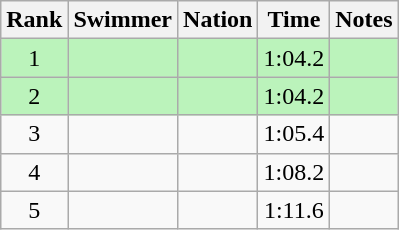<table class="wikitable sortable" style="text-align:center">
<tr>
<th>Rank</th>
<th>Swimmer</th>
<th>Nation</th>
<th>Time</th>
<th>Notes</th>
</tr>
<tr bgcolor=bbf3bb>
<td>1</td>
<td align=left></td>
<td align=left></td>
<td>1:04.2</td>
<td></td>
</tr>
<tr bgcolor=bbf3bb>
<td>2</td>
<td align=left></td>
<td align=left></td>
<td>1:04.2</td>
<td></td>
</tr>
<tr>
<td>3</td>
<td align=left></td>
<td align=left></td>
<td>1:05.4</td>
<td></td>
</tr>
<tr>
<td>4</td>
<td align=left></td>
<td align=left></td>
<td>1:08.2</td>
<td></td>
</tr>
<tr>
<td>5</td>
<td align=left></td>
<td align=left></td>
<td>1:11.6</td>
<td></td>
</tr>
</table>
